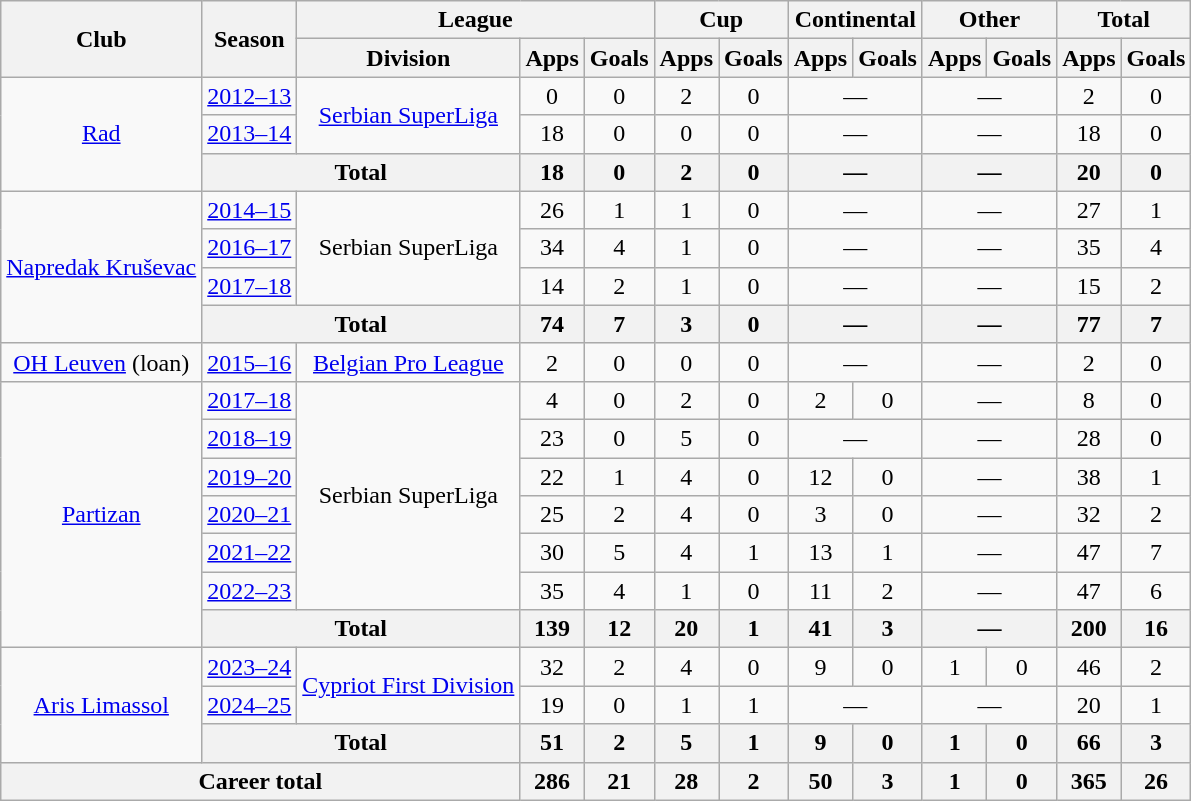<table class="wikitable" style="text-align:center">
<tr>
<th rowspan="2">Club</th>
<th rowspan="2">Season</th>
<th colspan="3">League</th>
<th colspan="2">Cup</th>
<th colspan="2">Continental</th>
<th colspan="2">Other</th>
<th colspan="2">Total</th>
</tr>
<tr>
<th>Division</th>
<th>Apps</th>
<th>Goals</th>
<th>Apps</th>
<th>Goals</th>
<th>Apps</th>
<th>Goals</th>
<th>Apps</th>
<th>Goals</th>
<th>Apps</th>
<th>Goals</th>
</tr>
<tr>
<td rowspan="3"><a href='#'>Rad</a></td>
<td><a href='#'>2012–13</a></td>
<td rowspan="2"><a href='#'>Serbian SuperLiga</a></td>
<td>0</td>
<td>0</td>
<td>2</td>
<td>0</td>
<td colspan="2">—</td>
<td colspan="2">—</td>
<td>2</td>
<td>0</td>
</tr>
<tr>
<td><a href='#'>2013–14</a></td>
<td>18</td>
<td>0</td>
<td>0</td>
<td>0</td>
<td colspan="2">—</td>
<td colspan="2">—</td>
<td>18</td>
<td>0</td>
</tr>
<tr>
<th colspan="2">Total</th>
<th>18</th>
<th>0</th>
<th>2</th>
<th>0</th>
<th colspan="2">—</th>
<th colspan="2">—</th>
<th>20</th>
<th>0</th>
</tr>
<tr>
<td rowspan="4"><a href='#'>Napredak Kruševac</a></td>
<td><a href='#'>2014–15</a></td>
<td rowspan="3">Serbian SuperLiga</td>
<td>26</td>
<td>1</td>
<td>1</td>
<td>0</td>
<td colspan="2">—</td>
<td colspan="2">—</td>
<td>27</td>
<td>1</td>
</tr>
<tr>
<td><a href='#'>2016–17</a></td>
<td>34</td>
<td>4</td>
<td>1</td>
<td>0</td>
<td colspan="2">—</td>
<td colspan="2">—</td>
<td>35</td>
<td>4</td>
</tr>
<tr>
<td><a href='#'>2017–18</a></td>
<td>14</td>
<td>2</td>
<td>1</td>
<td>0</td>
<td colspan="2">—</td>
<td colspan="2">—</td>
<td>15</td>
<td>2</td>
</tr>
<tr>
<th colspan="2">Total</th>
<th>74</th>
<th>7</th>
<th>3</th>
<th>0</th>
<th colspan="2">—</th>
<th colspan="2">—</th>
<th>77</th>
<th>7</th>
</tr>
<tr>
<td><a href='#'>OH Leuven</a> (loan)</td>
<td><a href='#'>2015–16</a></td>
<td><a href='#'>Belgian Pro League</a></td>
<td>2</td>
<td>0</td>
<td>0</td>
<td>0</td>
<td colspan="2">—</td>
<td colspan="2">—</td>
<td>2</td>
<td>0</td>
</tr>
<tr>
<td rowspan="7"><a href='#'>Partizan</a></td>
<td><a href='#'>2017–18</a></td>
<td rowspan="6">Serbian SuperLiga</td>
<td>4</td>
<td>0</td>
<td>2</td>
<td>0</td>
<td>2</td>
<td>0</td>
<td colspan="2">—</td>
<td>8</td>
<td>0</td>
</tr>
<tr>
<td><a href='#'>2018–19</a></td>
<td>23</td>
<td>0</td>
<td>5</td>
<td>0</td>
<td colspan="2">—</td>
<td colspan="2">—</td>
<td>28</td>
<td>0</td>
</tr>
<tr>
<td><a href='#'>2019–20</a></td>
<td>22</td>
<td>1</td>
<td>4</td>
<td>0</td>
<td>12</td>
<td>0</td>
<td colspan="2">—</td>
<td>38</td>
<td>1</td>
</tr>
<tr>
<td><a href='#'>2020–21</a></td>
<td>25</td>
<td>2</td>
<td>4</td>
<td>0</td>
<td>3</td>
<td>0</td>
<td colspan="2">—</td>
<td>32</td>
<td>2</td>
</tr>
<tr>
<td><a href='#'>2021–22</a></td>
<td>30</td>
<td>5</td>
<td>4</td>
<td>1</td>
<td>13</td>
<td>1</td>
<td colspan="2">—</td>
<td>47</td>
<td>7</td>
</tr>
<tr>
<td><a href='#'>2022–23</a></td>
<td>35</td>
<td>4</td>
<td>1</td>
<td>0</td>
<td>11</td>
<td>2</td>
<td colspan="2">—</td>
<td>47</td>
<td>6</td>
</tr>
<tr>
<th colspan="2">Total</th>
<th>139</th>
<th>12</th>
<th>20</th>
<th>1</th>
<th>41</th>
<th>3</th>
<th colspan="2">—</th>
<th>200</th>
<th>16</th>
</tr>
<tr>
<td rowspan="3"><a href='#'>Aris Limassol</a></td>
<td><a href='#'>2023–24</a></td>
<td rowspan="2"><a href='#'>Cypriot First Division</a></td>
<td>32</td>
<td>2</td>
<td>4</td>
<td>0</td>
<td>9</td>
<td>0</td>
<td>1</td>
<td>0</td>
<td>46</td>
<td>2</td>
</tr>
<tr>
<td><a href='#'>2024–25</a></td>
<td>19</td>
<td>0</td>
<td>1</td>
<td>1</td>
<td colspan="2">—</td>
<td colspan="2">—</td>
<td>20</td>
<td>1</td>
</tr>
<tr>
<th colspan="2">Total</th>
<th>51</th>
<th>2</th>
<th>5</th>
<th>1</th>
<th>9</th>
<th>0</th>
<th>1</th>
<th>0</th>
<th>66</th>
<th>3</th>
</tr>
<tr>
<th colspan="3">Career total</th>
<th>286</th>
<th>21</th>
<th>28</th>
<th>2</th>
<th>50</th>
<th>3</th>
<th>1</th>
<th>0</th>
<th>365</th>
<th>26</th>
</tr>
</table>
